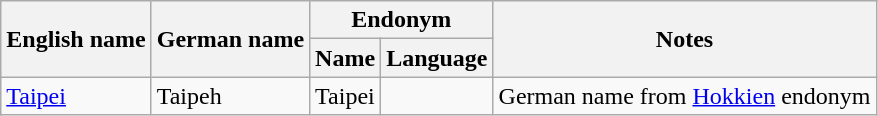<table class="wikitable sortable mw-collapsible">
<tr>
<th rowspan="2">English name</th>
<th rowspan="2">German name</th>
<th colspan="2">Endonym</th>
<th rowspan="2">Notes</th>
</tr>
<tr>
<th>Name</th>
<th>Language</th>
</tr>
<tr>
<td><a href='#'>Taipei</a></td>
<td>Taipeh</td>
<td>Taipei</td>
<td></td>
<td>German name from <a href='#'>Hokkien</a> endonym</td>
</tr>
</table>
